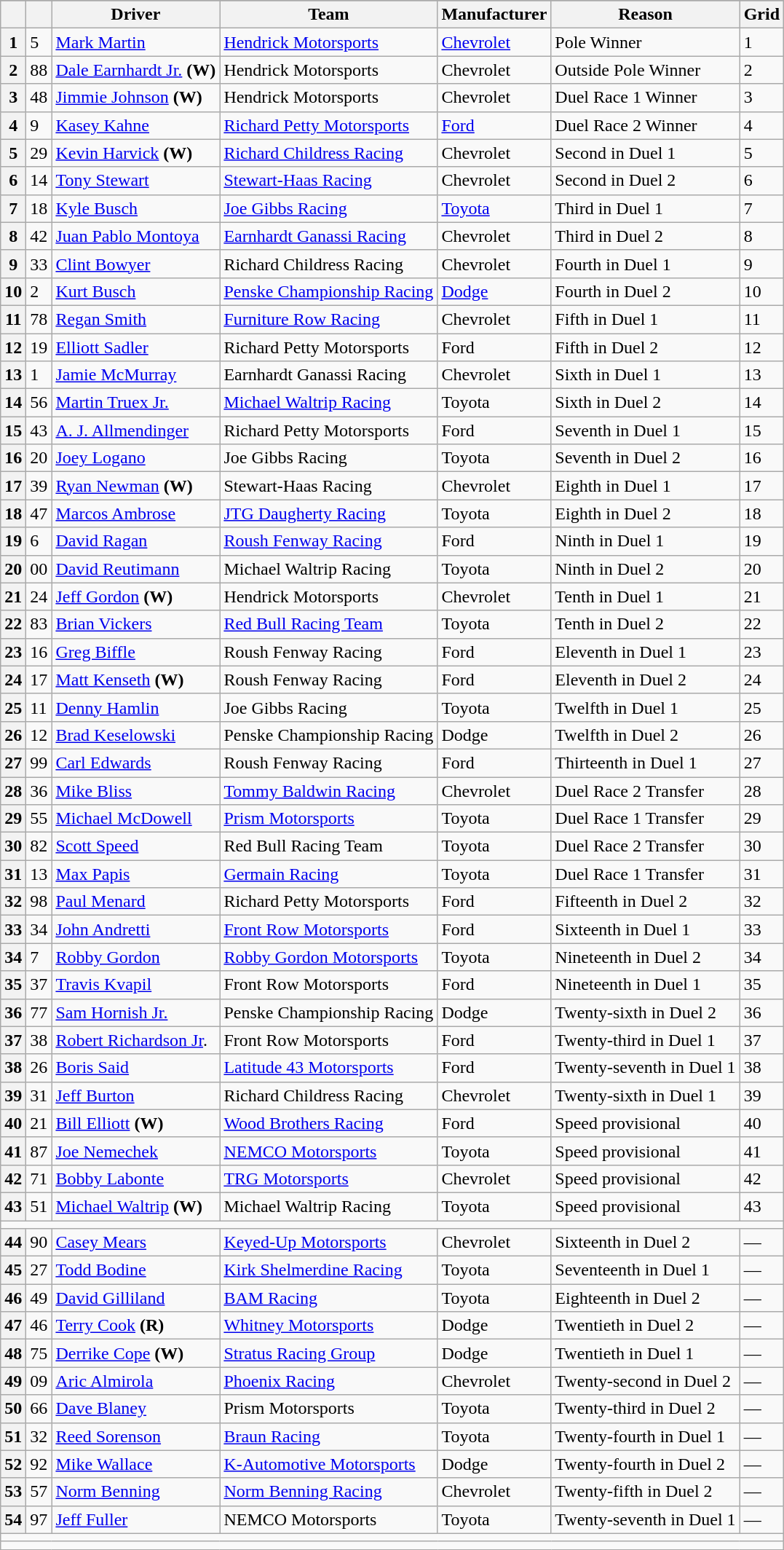<table class="wikitable">
<tr>
</tr>
<tr>
<th scope="col"></th>
<th scope="col"></th>
<th scope="col">Driver</th>
<th scope="col">Team</th>
<th scope="col">Manufacturer</th>
<th scope="col">Reason</th>
<th scope="col">Grid</th>
</tr>
<tr>
<th scope="row">1</th>
<td>5</td>
<td><a href='#'>Mark Martin</a></td>
<td><a href='#'>Hendrick Motorsports</a></td>
<td><a href='#'>Chevrolet</a></td>
<td>Pole Winner</td>
<td>1</td>
</tr>
<tr>
<th scope="row">2</th>
<td>88</td>
<td><a href='#'>Dale Earnhardt Jr.</a> <strong>(W)</strong></td>
<td>Hendrick Motorsports</td>
<td>Chevrolet</td>
<td>Outside Pole Winner</td>
<td>2</td>
</tr>
<tr>
<th scope="row">3</th>
<td>48</td>
<td><a href='#'>Jimmie Johnson</a> <strong>(W)</strong></td>
<td>Hendrick Motorsports</td>
<td>Chevrolet</td>
<td>Duel Race 1 Winner</td>
<td>3</td>
</tr>
<tr>
<th scope="row">4</th>
<td>9</td>
<td><a href='#'>Kasey Kahne</a></td>
<td><a href='#'>Richard Petty Motorsports</a></td>
<td><a href='#'>Ford</a></td>
<td>Duel Race 2 Winner</td>
<td>4</td>
</tr>
<tr>
<th scope="row">5</th>
<td>29</td>
<td><a href='#'>Kevin Harvick</a> <strong>(W)</strong></td>
<td><a href='#'>Richard Childress Racing</a></td>
<td>Chevrolet</td>
<td>Second in Duel 1</td>
<td>5</td>
</tr>
<tr>
<th scope="row">6</th>
<td>14</td>
<td><a href='#'>Tony Stewart</a></td>
<td><a href='#'>Stewart-Haas Racing</a></td>
<td>Chevrolet</td>
<td>Second in Duel 2</td>
<td>6</td>
</tr>
<tr>
<th scope="row">7</th>
<td>18</td>
<td><a href='#'>Kyle Busch</a></td>
<td><a href='#'>Joe Gibbs Racing</a></td>
<td><a href='#'>Toyota</a></td>
<td>Third in Duel 1</td>
<td>7</td>
</tr>
<tr>
<th scope="row">8</th>
<td>42</td>
<td><a href='#'>Juan Pablo Montoya</a></td>
<td><a href='#'>Earnhardt Ganassi Racing</a></td>
<td>Chevrolet</td>
<td>Third in Duel 2</td>
<td>8</td>
</tr>
<tr>
<th scope="row">9</th>
<td>33</td>
<td><a href='#'>Clint Bowyer</a></td>
<td>Richard Childress Racing</td>
<td>Chevrolet</td>
<td>Fourth in Duel 1</td>
<td>9</td>
</tr>
<tr>
<th scope="row">10</th>
<td>2</td>
<td><a href='#'>Kurt Busch</a></td>
<td><a href='#'>Penske Championship Racing</a></td>
<td><a href='#'>Dodge</a></td>
<td>Fourth in Duel 2</td>
<td>10</td>
</tr>
<tr>
<th scope="row">11</th>
<td>78</td>
<td><a href='#'>Regan Smith</a></td>
<td><a href='#'>Furniture Row Racing</a></td>
<td>Chevrolet</td>
<td>Fifth in Duel 1</td>
<td>11</td>
</tr>
<tr>
<th scope="row">12</th>
<td>19</td>
<td><a href='#'>Elliott Sadler</a></td>
<td>Richard Petty Motorsports</td>
<td>Ford</td>
<td>Fifth in Duel 2</td>
<td>12</td>
</tr>
<tr>
<th scope="row">13</th>
<td>1</td>
<td><a href='#'>Jamie McMurray</a></td>
<td>Earnhardt Ganassi Racing</td>
<td>Chevrolet</td>
<td>Sixth in Duel 1</td>
<td>13</td>
</tr>
<tr>
<th scope="row">14</th>
<td>56</td>
<td><a href='#'>Martin Truex Jr.</a></td>
<td><a href='#'>Michael Waltrip Racing</a></td>
<td>Toyota</td>
<td>Sixth in Duel 2</td>
<td>14</td>
</tr>
<tr>
<th scope="row">15</th>
<td>43</td>
<td><a href='#'>A. J. Allmendinger</a></td>
<td>Richard Petty Motorsports</td>
<td>Ford</td>
<td>Seventh in Duel 1</td>
<td>15</td>
</tr>
<tr>
<th scope="row">16</th>
<td>20</td>
<td><a href='#'>Joey Logano</a></td>
<td>Joe Gibbs Racing</td>
<td>Toyota</td>
<td>Seventh in Duel 2</td>
<td>16</td>
</tr>
<tr>
<th scope="row">17</th>
<td>39</td>
<td><a href='#'>Ryan Newman</a> <strong>(W)</strong></td>
<td>Stewart-Haas Racing</td>
<td>Chevrolet</td>
<td>Eighth in Duel 1</td>
<td>17</td>
</tr>
<tr>
<th scope="row">18</th>
<td>47</td>
<td><a href='#'>Marcos Ambrose</a></td>
<td><a href='#'>JTG Daugherty Racing</a></td>
<td>Toyota</td>
<td>Eighth in Duel 2</td>
<td>18</td>
</tr>
<tr>
<th scope="row">19</th>
<td>6</td>
<td><a href='#'>David Ragan</a></td>
<td><a href='#'>Roush Fenway Racing</a></td>
<td>Ford</td>
<td>Ninth in Duel 1</td>
<td>19</td>
</tr>
<tr>
<th scope="row">20</th>
<td>00</td>
<td><a href='#'>David Reutimann</a></td>
<td>Michael Waltrip Racing</td>
<td>Toyota</td>
<td>Ninth in Duel 2</td>
<td>20</td>
</tr>
<tr>
<th scope="row">21</th>
<td>24</td>
<td><a href='#'>Jeff Gordon</a> <strong>(W)</strong></td>
<td>Hendrick Motorsports</td>
<td>Chevrolet</td>
<td>Tenth in Duel 1</td>
<td>21</td>
</tr>
<tr>
<th scope="row">22</th>
<td>83</td>
<td><a href='#'>Brian Vickers</a></td>
<td><a href='#'>Red Bull Racing Team</a></td>
<td>Toyota</td>
<td>Tenth in Duel 2</td>
<td>22</td>
</tr>
<tr>
<th scope="row">23</th>
<td>16</td>
<td><a href='#'>Greg Biffle</a></td>
<td>Roush Fenway Racing</td>
<td>Ford</td>
<td>Eleventh in Duel 1</td>
<td>23</td>
</tr>
<tr>
<th scope="row">24</th>
<td>17</td>
<td><a href='#'>Matt Kenseth</a> <strong>(W)</strong></td>
<td>Roush Fenway Racing</td>
<td>Ford</td>
<td>Eleventh in Duel 2</td>
<td>24</td>
</tr>
<tr>
<th scope="row">25</th>
<td>11</td>
<td><a href='#'>Denny Hamlin</a></td>
<td>Joe Gibbs Racing</td>
<td>Toyota</td>
<td>Twelfth in Duel 1</td>
<td>25</td>
</tr>
<tr>
<th scope="row">26</th>
<td>12</td>
<td><a href='#'>Brad Keselowski</a></td>
<td>Penske Championship Racing</td>
<td>Dodge</td>
<td>Twelfth in Duel 2</td>
<td>26</td>
</tr>
<tr>
<th scope="row">27</th>
<td>99</td>
<td><a href='#'>Carl Edwards</a></td>
<td>Roush Fenway Racing</td>
<td>Ford</td>
<td>Thirteenth in Duel 1</td>
<td>27</td>
</tr>
<tr>
<th scope="row">28</th>
<td>36</td>
<td><a href='#'>Mike Bliss</a></td>
<td><a href='#'>Tommy Baldwin Racing</a></td>
<td>Chevrolet</td>
<td>Duel Race 2 Transfer</td>
<td>28</td>
</tr>
<tr>
<th scope="row">29</th>
<td>55</td>
<td><a href='#'>Michael McDowell</a></td>
<td><a href='#'>Prism Motorsports</a></td>
<td>Toyota</td>
<td>Duel Race 1 Transfer</td>
<td>29</td>
</tr>
<tr>
<th scope="row">30</th>
<td>82</td>
<td><a href='#'>Scott Speed</a></td>
<td>Red Bull Racing Team</td>
<td>Toyota</td>
<td>Duel Race 2 Transfer</td>
<td>30</td>
</tr>
<tr>
<th scope="row">31</th>
<td>13</td>
<td><a href='#'>Max Papis</a></td>
<td><a href='#'>Germain Racing</a></td>
<td>Toyota</td>
<td>Duel Race 1 Transfer</td>
<td>31</td>
</tr>
<tr>
<th scope="row">32</th>
<td>98</td>
<td><a href='#'>Paul Menard</a></td>
<td>Richard Petty Motorsports</td>
<td>Ford</td>
<td>Fifteenth in Duel 2</td>
<td>32</td>
</tr>
<tr>
<th scope="row">33</th>
<td>34</td>
<td><a href='#'>John Andretti</a></td>
<td><a href='#'>Front Row Motorsports</a></td>
<td>Ford</td>
<td>Sixteenth in Duel 1</td>
<td>33</td>
</tr>
<tr>
<th scope="row">34</th>
<td>7</td>
<td><a href='#'>Robby Gordon</a></td>
<td><a href='#'>Robby Gordon Motorsports</a></td>
<td>Toyota</td>
<td>Nineteenth in Duel 2</td>
<td>34</td>
</tr>
<tr>
<th scope="row">35</th>
<td>37</td>
<td><a href='#'>Travis Kvapil</a></td>
<td>Front Row Motorsports</td>
<td>Ford</td>
<td>Nineteenth in Duel 1</td>
<td>35</td>
</tr>
<tr>
<th scope="row">36</th>
<td>77</td>
<td><a href='#'>Sam Hornish Jr.</a></td>
<td>Penske Championship Racing</td>
<td>Dodge</td>
<td>Twenty-sixth in Duel 2</td>
<td>36</td>
</tr>
<tr>
<th scope="row">37</th>
<td>38</td>
<td><a href='#'>Robert Richardson Jr</a>.</td>
<td>Front Row Motorsports</td>
<td>Ford</td>
<td>Twenty-third in Duel 1</td>
<td>37</td>
</tr>
<tr>
<th scope="row">38</th>
<td>26</td>
<td><a href='#'>Boris Said</a></td>
<td><a href='#'>Latitude 43 Motorsports</a></td>
<td>Ford</td>
<td>Twenty-seventh in Duel 1</td>
<td>38</td>
</tr>
<tr>
<th scope="row">39</th>
<td>31</td>
<td><a href='#'>Jeff Burton</a></td>
<td>Richard Childress Racing</td>
<td>Chevrolet</td>
<td>Twenty-sixth in Duel 1</td>
<td>39</td>
</tr>
<tr>
<th scope="row">40</th>
<td>21</td>
<td><a href='#'>Bill Elliott</a> <strong>(W)</strong></td>
<td><a href='#'>Wood Brothers Racing</a></td>
<td>Ford</td>
<td>Speed provisional</td>
<td>40</td>
</tr>
<tr>
<th scope="row">41</th>
<td>87</td>
<td><a href='#'>Joe Nemechek</a></td>
<td><a href='#'>NEMCO Motorsports</a></td>
<td>Toyota</td>
<td>Speed provisional</td>
<td>41</td>
</tr>
<tr>
<th scope="row">42</th>
<td>71</td>
<td><a href='#'>Bobby Labonte</a></td>
<td><a href='#'>TRG Motorsports</a></td>
<td>Chevrolet</td>
<td>Speed provisional</td>
<td>42</td>
</tr>
<tr>
<th scope="row">43</th>
<td>51</td>
<td><a href='#'>Michael Waltrip</a> <strong>(W)</strong></td>
<td>Michael Waltrip Racing</td>
<td>Toyota</td>
<td>Speed provisional</td>
<td>43</td>
</tr>
<tr>
<td colspan="8"></td>
</tr>
<tr>
<th scope="row">44</th>
<td>90</td>
<td><a href='#'>Casey Mears</a></td>
<td><a href='#'>Keyed-Up Motorsports</a></td>
<td>Chevrolet</td>
<td>Sixteenth in Duel 2</td>
<td>—</td>
</tr>
<tr>
<th scope="row">45</th>
<td>27</td>
<td><a href='#'>Todd Bodine</a></td>
<td><a href='#'>Kirk Shelmerdine Racing</a></td>
<td>Toyota</td>
<td>Seventeenth in Duel 1</td>
<td>—</td>
</tr>
<tr>
<th scope="row">46</th>
<td>49</td>
<td><a href='#'>David Gilliland</a></td>
<td><a href='#'>BAM Racing</a></td>
<td>Toyota</td>
<td>Eighteenth in Duel 2</td>
<td>—</td>
</tr>
<tr>
<th scope="row">47</th>
<td>46</td>
<td><a href='#'>Terry Cook</a> <strong>(R)</strong></td>
<td><a href='#'>Whitney Motorsports</a></td>
<td>Dodge</td>
<td>Twentieth in Duel 2</td>
<td>—</td>
</tr>
<tr>
<th scope="row">48</th>
<td>75</td>
<td><a href='#'>Derrike Cope</a> <strong>(W)</strong></td>
<td><a href='#'>Stratus Racing Group</a></td>
<td>Dodge</td>
<td>Twentieth in Duel 1</td>
<td>—</td>
</tr>
<tr>
<th scope="row">49</th>
<td>09</td>
<td><a href='#'>Aric Almirola</a></td>
<td><a href='#'>Phoenix Racing</a></td>
<td>Chevrolet</td>
<td>Twenty-second in Duel 2</td>
<td>—</td>
</tr>
<tr>
<th scope="row">50</th>
<td>66</td>
<td><a href='#'>Dave Blaney</a></td>
<td>Prism Motorsports</td>
<td>Toyota</td>
<td>Twenty-third in Duel 2</td>
<td>—</td>
</tr>
<tr>
<th scope="row">51</th>
<td>32</td>
<td><a href='#'>Reed Sorenson</a></td>
<td><a href='#'>Braun Racing</a></td>
<td>Toyota</td>
<td>Twenty-fourth in Duel 1</td>
<td>—</td>
</tr>
<tr>
<th scope="row">52</th>
<td>92</td>
<td><a href='#'>Mike Wallace</a></td>
<td><a href='#'>K-Automotive Motorsports</a></td>
<td>Dodge</td>
<td>Twenty-fourth in Duel 2</td>
<td>—</td>
</tr>
<tr>
<th scope="row">53</th>
<td>57</td>
<td><a href='#'>Norm Benning</a></td>
<td><a href='#'>Norm Benning Racing</a></td>
<td>Chevrolet</td>
<td>Twenty-fifth in Duel 2</td>
<td>—</td>
</tr>
<tr>
<th scope="row">54</th>
<td>97</td>
<td><a href='#'>Jeff Fuller</a></td>
<td>NEMCO Motorsports</td>
<td>Toyota</td>
<td>Twenty-seventh in Duel 1</td>
<td>—</td>
</tr>
<tr>
<td colspan="8"></td>
</tr>
<tr>
<td colspan="7"></td>
</tr>
</table>
